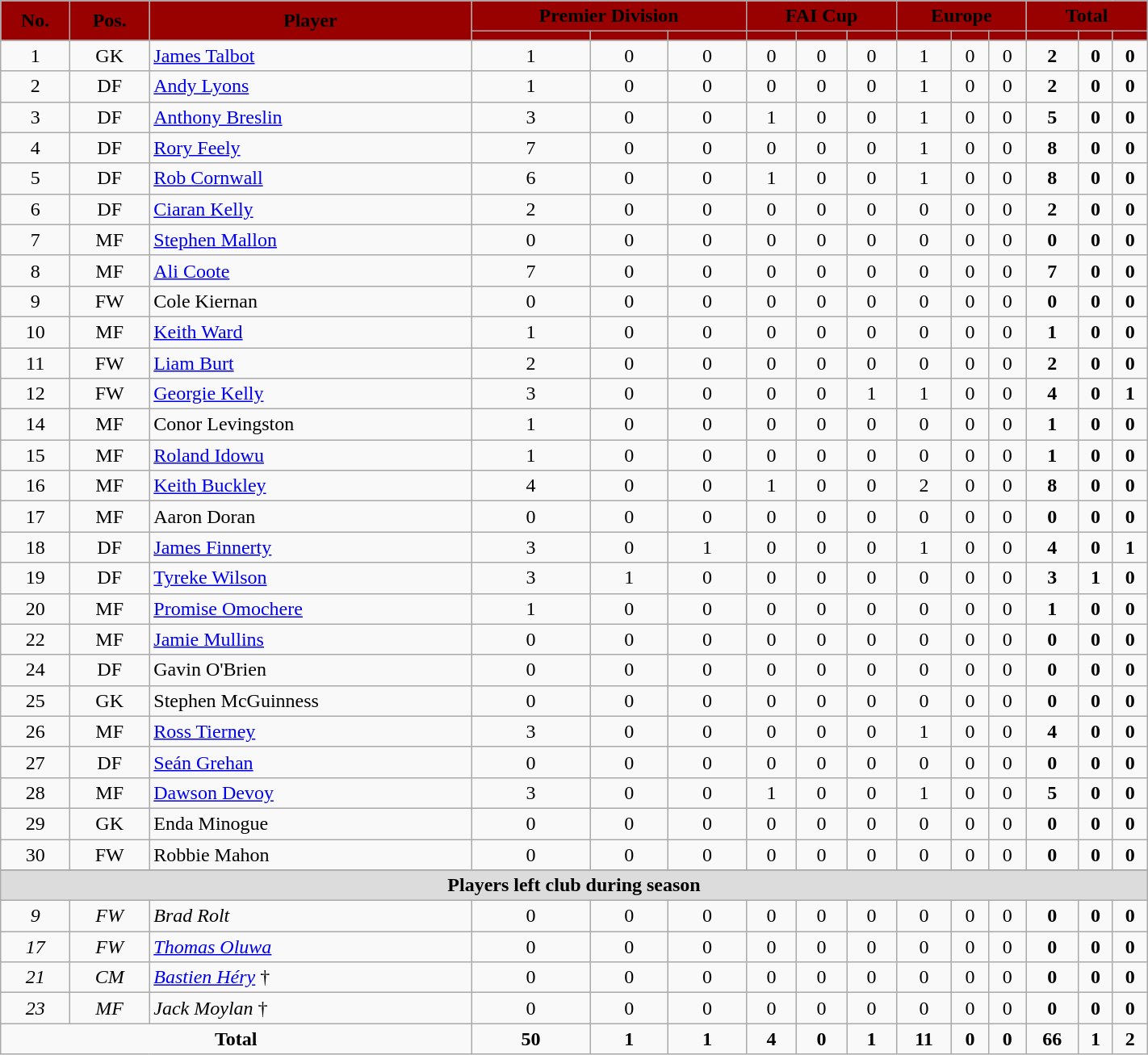<table class="wikitable" style="text-align:center;width:75%;">
<tr>
<th rowspan=2 style=background:#990000;color:#000000>No.</th>
<th rowspan=2 style=background:#990000;color:#000000>Pos.</th>
<th rowspan=2 style=background:#990000;color:#000000>Player</th>
<th colspan=3 style=background:#990000;color:#000000>Premier Division</th>
<th colspan=3 style=background:#990000;color:#000000>FAI Cup</th>
<th colspan=3 style=background:#990000;color:#000000>Europe</th>
<th colspan=3 style=background:#990000;color:#000000>Total</th>
</tr>
<tr>
<th style=background:#990000;color:#000000></th>
<th style=background:#990000;color:#000000></th>
<th style=background:#990000;color:#000000></th>
<th style=background:#990000;color:#000000></th>
<th style=background:#990000;color:#000000></th>
<th style=background:#990000;color:#000000></th>
<th style=background:#990000;color:#000000></th>
<th style=background:#990000;color:#000000></th>
<th style=background:#990000;color:#000000></th>
<th style=background:#990000;color:#000000></th>
<th style=background:#990000;color:#000000></th>
<th style=background:#990000;color:#000000></th>
</tr>
<tr>
<td>1</td>
<td>GK</td>
<td align=left> <a href='#'>James Talbot</a></td>
<td>1</td>
<td>0</td>
<td>0</td>
<td>0</td>
<td>0</td>
<td>0</td>
<td>1</td>
<td>0</td>
<td>0</td>
<td><strong>2</strong></td>
<td><strong>0</strong></td>
<td><strong>0</strong></td>
</tr>
<tr>
<td>2</td>
<td>DF</td>
<td align=left> <a href='#'>Andy Lyons</a></td>
<td>1</td>
<td>0</td>
<td>0</td>
<td>0</td>
<td>0</td>
<td>0</td>
<td>1</td>
<td>0</td>
<td>0</td>
<td><strong>2</strong></td>
<td><strong>0</strong></td>
<td><strong>0</strong></td>
</tr>
<tr>
<td>3</td>
<td>DF</td>
<td align=left> <a href='#'>Anthony Breslin</a></td>
<td>3</td>
<td>0</td>
<td>0</td>
<td>1</td>
<td>0</td>
<td>0</td>
<td>1</td>
<td>0</td>
<td>0</td>
<td><strong>5</strong></td>
<td><strong>0</strong></td>
<td><strong>0</strong></td>
</tr>
<tr>
<td>4</td>
<td>DF</td>
<td align=left> <a href='#'>Rory Feely</a></td>
<td>7</td>
<td>0</td>
<td>0</td>
<td>0</td>
<td>0</td>
<td>0</td>
<td>1</td>
<td>0</td>
<td>0</td>
<td><strong>8</strong></td>
<td><strong>0</strong></td>
<td><strong>0</strong></td>
</tr>
<tr>
<td>5</td>
<td>DF</td>
<td align=left> <a href='#'>Rob Cornwall</a></td>
<td>6</td>
<td>0</td>
<td>0</td>
<td>1</td>
<td>0</td>
<td>0</td>
<td>1</td>
<td>0</td>
<td>0</td>
<td><strong>8</strong></td>
<td><strong>0</strong></td>
<td><strong>0</strong></td>
</tr>
<tr>
<td>6</td>
<td>DF</td>
<td align=left>  <a href='#'>Ciaran Kelly</a></td>
<td>2</td>
<td>0</td>
<td>0</td>
<td>0</td>
<td>0</td>
<td>0</td>
<td>0</td>
<td>0</td>
<td>0</td>
<td><strong>2</strong></td>
<td><strong>0</strong></td>
<td><strong>0</strong></td>
</tr>
<tr>
<td>7</td>
<td>MF</td>
<td align=left><a href='#'>Stephen Mallon</a></td>
<td>0</td>
<td>0</td>
<td>0</td>
<td>0</td>
<td>0</td>
<td>0</td>
<td>0</td>
<td>0</td>
<td>0</td>
<td><strong>0</strong></td>
<td><strong>0</strong></td>
<td><strong>0</strong></td>
</tr>
<tr>
<td>8</td>
<td>MF</td>
<td align=left> <a href='#'>Ali Coote</a></td>
<td>7</td>
<td>0</td>
<td>0</td>
<td>0</td>
<td>0</td>
<td>0</td>
<td>0</td>
<td>0</td>
<td>0</td>
<td><strong>7</strong></td>
<td><strong>0</strong></td>
<td><strong>0</strong></td>
</tr>
<tr>
<td>9</td>
<td>FW</td>
<td align=left> Cole Kiernan</td>
<td>0</td>
<td>0</td>
<td>0</td>
<td>0</td>
<td>0</td>
<td>0</td>
<td>0</td>
<td>0</td>
<td>0</td>
<td><strong>0</strong></td>
<td><strong>0</strong></td>
<td><strong>0</strong></td>
</tr>
<tr>
<td>10</td>
<td>MF</td>
<td align=left>  <a href='#'>Keith Ward</a></td>
<td>1</td>
<td>0</td>
<td>0</td>
<td>0</td>
<td>0</td>
<td>0</td>
<td>0</td>
<td>0</td>
<td>0</td>
<td><strong>1</strong></td>
<td><strong>0</strong></td>
<td><strong>0</strong></td>
</tr>
<tr>
<td>11</td>
<td>FW</td>
<td align=left> <a href='#'>Liam Burt</a></td>
<td>2</td>
<td>0</td>
<td>0</td>
<td>0</td>
<td>0</td>
<td>0</td>
<td>0</td>
<td>0</td>
<td>0</td>
<td><strong>2</strong></td>
<td><strong>0</strong></td>
<td><strong>0</strong></td>
</tr>
<tr>
<td>12</td>
<td>FW</td>
<td align=left> <a href='#'>Georgie Kelly</a></td>
<td>3</td>
<td>0</td>
<td>0</td>
<td>0</td>
<td>0</td>
<td>1</td>
<td>1</td>
<td>0</td>
<td>0</td>
<td><strong>4</strong></td>
<td><strong>0</strong></td>
<td><strong>1</strong></td>
</tr>
<tr>
<td>14</td>
<td>MF</td>
<td align=left> Conor Levingston</td>
<td>1</td>
<td>0</td>
<td>0</td>
<td>0</td>
<td>0</td>
<td>0</td>
<td>0</td>
<td>0</td>
<td>0</td>
<td><strong>1</strong></td>
<td><strong>0</strong></td>
<td><strong>0</strong></td>
</tr>
<tr>
<td>15</td>
<td>MF</td>
<td align=left> <a href='#'>Roland Idowu</a></td>
<td>1</td>
<td>0</td>
<td>0</td>
<td>0</td>
<td>0</td>
<td>0</td>
<td>0</td>
<td>0</td>
<td>0</td>
<td><strong>1</strong></td>
<td><strong>0</strong></td>
<td><strong>0</strong></td>
</tr>
<tr>
<td>16</td>
<td>MF</td>
<td align=left> <a href='#'>Keith Buckley</a></td>
<td>4</td>
<td>0</td>
<td>0</td>
<td>1</td>
<td>0</td>
<td>0</td>
<td>2</td>
<td>0</td>
<td>0</td>
<td><strong>8</strong></td>
<td><strong>0</strong></td>
<td><strong>0</strong></td>
</tr>
<tr>
<td>17</td>
<td>MF</td>
<td align=left> Aaron Doran</td>
<td>0</td>
<td>0</td>
<td>0</td>
<td>0</td>
<td>0</td>
<td>0</td>
<td>0</td>
<td>0</td>
<td>0</td>
<td><strong>0</strong></td>
<td><strong>0</strong></td>
<td><strong>0</strong></td>
</tr>
<tr>
<td>18</td>
<td>DF</td>
<td align=left> <a href='#'>James Finnerty</a></td>
<td>3</td>
<td>0</td>
<td>1</td>
<td>0</td>
<td>0</td>
<td>0</td>
<td>1</td>
<td>0</td>
<td>0</td>
<td><strong>4</strong></td>
<td><strong>0</strong></td>
<td><strong>1</strong></td>
</tr>
<tr>
<td>19</td>
<td>DF</td>
<td align=left> <a href='#'>Tyreke Wilson</a></td>
<td>3</td>
<td>1</td>
<td>0</td>
<td>0</td>
<td>0</td>
<td>0</td>
<td>0</td>
<td>0</td>
<td>0</td>
<td><strong>3</strong></td>
<td><strong>1</strong></td>
<td><strong>0</strong></td>
</tr>
<tr>
<td>20</td>
<td>MF</td>
<td align=left> <a href='#'>Promise Omochere</a></td>
<td>1</td>
<td>0</td>
<td>0</td>
<td>0</td>
<td>0</td>
<td>0</td>
<td>0</td>
<td>0</td>
<td>0</td>
<td><strong>1</strong></td>
<td><strong>0</strong></td>
<td><strong>0</strong></td>
</tr>
<tr>
<td>22</td>
<td>MF</td>
<td align=left> <a href='#'>Jamie Mullins</a></td>
<td>0</td>
<td>0</td>
<td>0</td>
<td>0</td>
<td>0</td>
<td>0</td>
<td>0</td>
<td>0</td>
<td>0</td>
<td><strong>0</strong></td>
<td><strong>0</strong></td>
<td><strong>0</strong></td>
</tr>
<tr>
<td>24</td>
<td>DF</td>
<td align=left> Gavin O'Brien</td>
<td>0</td>
<td>0</td>
<td>0</td>
<td>0</td>
<td>0</td>
<td>0</td>
<td>0</td>
<td>0</td>
<td>0</td>
<td><strong>0</strong></td>
<td><strong>0</strong></td>
<td><strong>0</strong></td>
</tr>
<tr>
<td>25</td>
<td>GK</td>
<td align=left>Stephen McGuinness</td>
<td>0</td>
<td>0</td>
<td>0</td>
<td>0</td>
<td>0</td>
<td>0</td>
<td>0</td>
<td>0</td>
<td>0</td>
<td><strong>0</strong></td>
<td><strong>0</strong></td>
<td><strong>0</strong></td>
</tr>
<tr>
<td>26</td>
<td>MF</td>
<td align=left> <a href='#'>Ross Tierney</a></td>
<td>3</td>
<td>0</td>
<td>0</td>
<td>0</td>
<td>0</td>
<td>0</td>
<td>1</td>
<td>0</td>
<td>0</td>
<td><strong>4</strong></td>
<td><strong>0</strong></td>
<td><strong>0</strong></td>
</tr>
<tr>
<td>27</td>
<td>DF</td>
<td align=left> <a href='#'>Seán Grehan</a></td>
<td>0</td>
<td>0</td>
<td>0</td>
<td>0</td>
<td>0</td>
<td>0</td>
<td>0</td>
<td>0</td>
<td>0</td>
<td><strong>0</strong></td>
<td><strong>0</strong></td>
<td><strong>0</strong></td>
</tr>
<tr>
<td>28</td>
<td>MF</td>
<td align=left> <a href='#'>Dawson Devoy</a></td>
<td>3</td>
<td>0</td>
<td>0</td>
<td>1</td>
<td>0</td>
<td>0</td>
<td>1</td>
<td>0</td>
<td>0</td>
<td><strong>5</strong></td>
<td><strong>0</strong></td>
<td><strong>0</strong></td>
</tr>
<tr>
<td>29</td>
<td>GK</td>
<td align=left> Enda Minogue</td>
<td>0</td>
<td>0</td>
<td>0</td>
<td>0</td>
<td>0</td>
<td>0</td>
<td>0</td>
<td>0</td>
<td>0</td>
<td><strong>0</strong></td>
<td><strong>0</strong></td>
<td><strong>0</strong></td>
</tr>
<tr>
<td>30</td>
<td>FW</td>
<td align=left> Robbie Mahon</td>
<td>0</td>
<td>0</td>
<td>0</td>
<td>0</td>
<td>0</td>
<td>0</td>
<td>0</td>
<td>0</td>
<td>0</td>
<td><strong>0</strong></td>
<td><strong>0</strong></td>
<td><strong>0</strong></td>
</tr>
<tr>
</tr>
<tr>
<th colspan=15 style=background:#dcdcdc>Players left club during season</th>
</tr>
<tr>
<td><em>9</em></td>
<td><em>FW</em></td>
<td align=left> <em>Brad Rolt</em></td>
<td>0</td>
<td>0</td>
<td>0</td>
<td>0</td>
<td>0</td>
<td>0</td>
<td>0</td>
<td>0</td>
<td>0</td>
<td><strong>0</strong></td>
<td><strong>0</strong></td>
<td><strong>0</strong></td>
</tr>
<tr>
<td><em>17</em></td>
<td><em>FW</em></td>
<td align=left> <em><a href='#'>Thomas Oluwa</a></em></td>
<td>0</td>
<td>0</td>
<td>0</td>
<td>0</td>
<td>0</td>
<td>0</td>
<td>0</td>
<td>0</td>
<td>0</td>
<td><strong>0</strong></td>
<td><strong>0</strong></td>
<td><strong>0</strong></td>
</tr>
<tr>
<td><em>21</em></td>
<td><em>CM</em></td>
<td align=left> <em><a href='#'>Bastien Héry</a></em> †</td>
<td>0</td>
<td>0</td>
<td>0</td>
<td>0</td>
<td>0</td>
<td>0</td>
<td>0</td>
<td>0</td>
<td>0</td>
<td><strong>0</strong></td>
<td><strong>0</strong></td>
<td><strong>0</strong></td>
</tr>
<tr>
<td><em>23</em></td>
<td><em>MF</em></td>
<td align=left> <em>Jack Moylan</em> †</td>
<td>0</td>
<td>0</td>
<td>0</td>
<td>0</td>
<td>0</td>
<td>0</td>
<td>0</td>
<td>0</td>
<td>0</td>
<td><strong>0</strong></td>
<td><strong>0</strong></td>
<td><strong>0</strong></td>
</tr>
<tr>
<td colspan=3><strong>Total</strong></td>
<td><strong>50</strong></td>
<td><strong>1</strong></td>
<td><strong>1</strong></td>
<td><strong>4</strong></td>
<td><strong>0</strong></td>
<td><strong>1</strong></td>
<td><strong>11</strong></td>
<td><strong>0</strong></td>
<td><strong>0</strong></td>
<td><strong>66</strong></td>
<td><strong>1</strong></td>
<td><strong>2</strong></td>
</tr>
</table>
